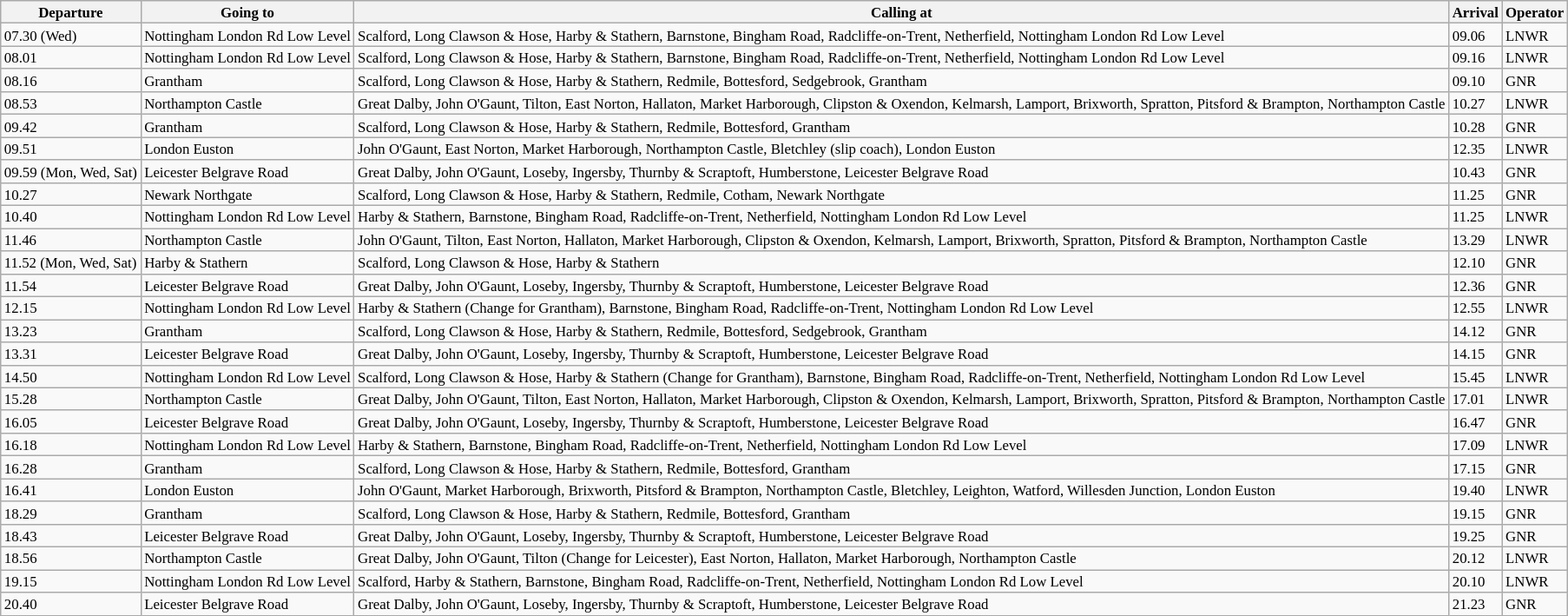<table class="wikitable" style="font-size:70%;">
<tr>
<th>Departure</th>
<th>Going to</th>
<th>Calling at</th>
<th>Arrival</th>
<th>Operator</th>
</tr>
<tr>
<td>07.30 (Wed)</td>
<td>Nottingham London Rd Low Level</td>
<td>Scalford, Long Clawson & Hose, Harby & Stathern, Barnstone, Bingham Road, Radcliffe-on-Trent, Netherfield, Nottingham London Rd Low Level</td>
<td>09.06</td>
<td>LNWR</td>
</tr>
<tr>
<td>08.01</td>
<td>Nottingham London Rd Low Level</td>
<td>Scalford, Long Clawson & Hose, Harby & Stathern, Barnstone, Bingham Road, Radcliffe-on-Trent, Netherfield, Nottingham London Rd Low Level</td>
<td>09.16</td>
<td>LNWR</td>
</tr>
<tr>
<td>08.16</td>
<td>Grantham</td>
<td>Scalford, Long Clawson & Hose, Harby & Stathern, Redmile, Bottesford, Sedgebrook, Grantham</td>
<td>09.10</td>
<td>GNR</td>
</tr>
<tr>
<td>08.53</td>
<td>Northampton Castle</td>
<td>Great Dalby, John O'Gaunt, Tilton, East Norton, Hallaton, Market Harborough, Clipston & Oxendon, Kelmarsh, Lamport, Brixworth, Spratton, Pitsford & Brampton, Northampton Castle</td>
<td>10.27</td>
<td>LNWR</td>
</tr>
<tr>
<td>09.42</td>
<td>Grantham</td>
<td>Scalford, Long Clawson & Hose, Harby & Stathern, Redmile, Bottesford, Grantham</td>
<td>10.28</td>
<td>GNR</td>
</tr>
<tr>
<td>09.51</td>
<td>London Euston</td>
<td>John O'Gaunt, East Norton, Market Harborough, Northampton Castle, Bletchley (slip coach), London Euston</td>
<td>12.35</td>
<td>LNWR</td>
</tr>
<tr>
<td>09.59 (Mon, Wed, Sat)</td>
<td>Leicester Belgrave Road</td>
<td>Great Dalby, John O'Gaunt, Loseby, Ingersby, Thurnby & Scraptoft, Humberstone, Leicester Belgrave Road</td>
<td>10.43</td>
<td>GNR</td>
</tr>
<tr>
<td>10.27</td>
<td>Newark Northgate</td>
<td>Scalford, Long Clawson & Hose, Harby & Stathern, Redmile, Cotham, Newark Northgate</td>
<td>11.25</td>
<td>GNR</td>
</tr>
<tr>
<td>10.40</td>
<td>Nottingham London Rd Low Level</td>
<td>Harby & Stathern, Barnstone, Bingham Road, Radcliffe-on-Trent, Netherfield, Nottingham London Rd Low Level</td>
<td>11.25</td>
<td>LNWR</td>
</tr>
<tr>
<td>11.46</td>
<td>Northampton Castle</td>
<td>John O'Gaunt, Tilton, East Norton, Hallaton, Market Harborough, Clipston & Oxendon, Kelmarsh, Lamport, Brixworth, Spratton, Pitsford & Brampton, Northampton Castle</td>
<td>13.29</td>
<td>LNWR</td>
</tr>
<tr>
<td>11.52 (Mon, Wed, Sat)</td>
<td>Harby & Stathern</td>
<td>Scalford, Long Clawson & Hose, Harby & Stathern</td>
<td>12.10</td>
<td>GNR</td>
</tr>
<tr>
<td>11.54</td>
<td>Leicester Belgrave Road</td>
<td>Great Dalby, John O'Gaunt, Loseby, Ingersby, Thurnby & Scraptoft, Humberstone, Leicester Belgrave Road</td>
<td>12.36</td>
<td>GNR</td>
</tr>
<tr>
<td>12.15</td>
<td>Nottingham London Rd Low Level</td>
<td>Harby & Stathern (Change for Grantham), Barnstone, Bingham Road, Radcliffe-on-Trent, Nottingham London Rd Low Level</td>
<td>12.55</td>
<td>LNWR</td>
</tr>
<tr>
<td>13.23</td>
<td>Grantham</td>
<td>Scalford, Long Clawson & Hose, Harby & Stathern, Redmile, Bottesford, Sedgebrook, Grantham</td>
<td>14.12</td>
<td>GNR</td>
</tr>
<tr>
<td>13.31</td>
<td>Leicester Belgrave Road</td>
<td>Great Dalby, John O'Gaunt, Loseby, Ingersby, Thurnby & Scraptoft, Humberstone, Leicester Belgrave Road</td>
<td>14.15</td>
<td>GNR</td>
</tr>
<tr>
<td>14.50</td>
<td>Nottingham London Rd Low Level</td>
<td>Scalford, Long Clawson & Hose, Harby & Stathern (Change for Grantham), Barnstone, Bingham Road, Radcliffe-on-Trent, Netherfield, Nottingham London Rd Low Level</td>
<td>15.45</td>
<td>LNWR</td>
</tr>
<tr>
<td>15.28</td>
<td>Northampton Castle</td>
<td>Great Dalby, John O'Gaunt, Tilton, East Norton, Hallaton, Market Harborough, Clipston & Oxendon, Kelmarsh, Lamport, Brixworth, Spratton, Pitsford & Brampton, Northampton Castle</td>
<td>17.01</td>
<td>LNWR</td>
</tr>
<tr>
<td>16.05</td>
<td>Leicester Belgrave Road</td>
<td>Great Dalby, John O'Gaunt, Loseby, Ingersby, Thurnby & Scraptoft, Humberstone, Leicester Belgrave Road</td>
<td>16.47</td>
<td>GNR</td>
</tr>
<tr>
<td>16.18</td>
<td>Nottingham London Rd Low Level</td>
<td>Harby & Stathern, Barnstone, Bingham Road, Radcliffe-on-Trent, Netherfield, Nottingham London Rd Low Level</td>
<td>17.09</td>
<td>LNWR</td>
</tr>
<tr>
<td>16.28</td>
<td>Grantham</td>
<td>Scalford, Long Clawson & Hose, Harby & Stathern, Redmile, Bottesford, Grantham</td>
<td>17.15</td>
<td>GNR</td>
</tr>
<tr>
<td>16.41</td>
<td>London Euston</td>
<td>John O'Gaunt, Market Harborough, Brixworth, Pitsford & Brampton, Northampton Castle, Bletchley, Leighton, Watford, Willesden Junction, London Euston</td>
<td>19.40</td>
<td>LNWR</td>
</tr>
<tr>
<td>18.29</td>
<td>Grantham</td>
<td>Scalford, Long Clawson & Hose, Harby & Stathern, Redmile, Bottesford, Grantham</td>
<td>19.15</td>
<td>GNR</td>
</tr>
<tr>
<td>18.43</td>
<td>Leicester Belgrave Road</td>
<td>Great Dalby, John O'Gaunt, Loseby, Ingersby, Thurnby & Scraptoft, Humberstone, Leicester Belgrave Road</td>
<td>19.25</td>
<td>GNR</td>
</tr>
<tr>
<td>18.56</td>
<td>Northampton Castle</td>
<td>Great Dalby, John O'Gaunt, Tilton (Change for Leicester), East Norton, Hallaton, Market Harborough, Northampton Castle</td>
<td>20.12</td>
<td>LNWR</td>
</tr>
<tr>
<td>19.15</td>
<td>Nottingham London Rd Low Level</td>
<td>Scalford, Harby & Stathern, Barnstone, Bingham Road, Radcliffe-on-Trent, Netherfield, Nottingham London Rd Low Level</td>
<td>20.10</td>
<td>LNWR</td>
</tr>
<tr>
<td>20.40</td>
<td>Leicester Belgrave Road</td>
<td>Great Dalby, John O'Gaunt, Loseby, Ingersby, Thurnby & Scraptoft, Humberstone, Leicester Belgrave Road</td>
<td>21.23</td>
<td>GNR</td>
</tr>
</table>
